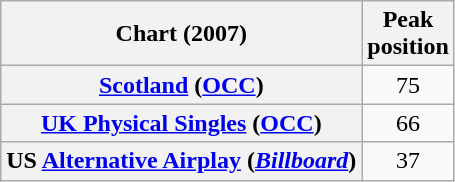<table class="wikitable sortable plainrowheaders" style="text-align:center">
<tr>
<th scope="col">Chart (2007)</th>
<th scope="col">Peak<br>position</th>
</tr>
<tr>
<th scope="row"><a href='#'>Scotland</a> (<a href='#'>OCC</a>)</th>
<td>75</td>
</tr>
<tr>
<th scope="row"><a href='#'>UK Physical Singles</a> (<a href='#'>OCC</a>)</th>
<td>66</td>
</tr>
<tr>
<th scope="row">US <a href='#'>Alternative Airplay</a> (<em><a href='#'>Billboard</a></em>)</th>
<td>37</td>
</tr>
</table>
